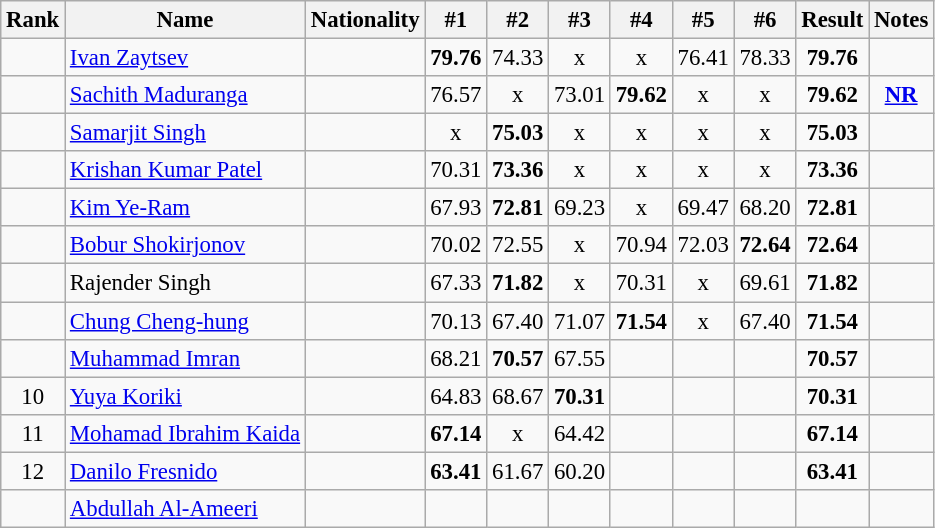<table class="wikitable sortable" style="text-align:center;font-size:95%">
<tr>
<th>Rank</th>
<th>Name</th>
<th>Nationality</th>
<th>#1</th>
<th>#2</th>
<th>#3</th>
<th>#4</th>
<th>#5</th>
<th>#6</th>
<th>Result</th>
<th>Notes</th>
</tr>
<tr>
<td></td>
<td align=left><a href='#'>Ivan Zaytsev</a></td>
<td align=left></td>
<td><strong>79.76</strong></td>
<td>74.33</td>
<td>x</td>
<td>x</td>
<td>76.41</td>
<td>78.33</td>
<td><strong>79.76</strong></td>
<td></td>
</tr>
<tr>
<td></td>
<td align=left><a href='#'>Sachith Maduranga</a></td>
<td align=left></td>
<td>76.57</td>
<td>x</td>
<td>73.01</td>
<td><strong>79.62</strong></td>
<td>x</td>
<td>x</td>
<td><strong>79.62</strong></td>
<td><strong><a href='#'>NR</a></strong></td>
</tr>
<tr>
<td></td>
<td align=left><a href='#'>Samarjit Singh</a></td>
<td align=left></td>
<td>x</td>
<td><strong>75.03</strong></td>
<td>x</td>
<td>x</td>
<td>x</td>
<td>x</td>
<td><strong>75.03</strong></td>
<td></td>
</tr>
<tr>
<td></td>
<td align=left><a href='#'>Krishan Kumar Patel</a></td>
<td align=left></td>
<td>70.31</td>
<td><strong>73.36</strong></td>
<td>x</td>
<td>x</td>
<td>x</td>
<td>x</td>
<td><strong>73.36</strong></td>
<td></td>
</tr>
<tr>
<td></td>
<td align=left><a href='#'>Kim Ye-Ram</a></td>
<td align=left></td>
<td>67.93</td>
<td><strong>72.81</strong></td>
<td>69.23</td>
<td>x</td>
<td>69.47</td>
<td>68.20</td>
<td><strong>72.81</strong></td>
<td></td>
</tr>
<tr>
<td></td>
<td align=left><a href='#'>Bobur Shokirjonov</a></td>
<td align=left></td>
<td>70.02</td>
<td>72.55</td>
<td>x</td>
<td>70.94</td>
<td>72.03</td>
<td><strong>72.64</strong></td>
<td><strong>72.64</strong></td>
<td></td>
</tr>
<tr>
<td></td>
<td align=left>Rajender Singh</td>
<td align=left></td>
<td>67.33</td>
<td><strong>71.82</strong></td>
<td>x</td>
<td>70.31</td>
<td>x</td>
<td>69.61</td>
<td><strong>71.82</strong></td>
<td></td>
</tr>
<tr>
<td></td>
<td align=left><a href='#'>Chung Cheng-hung</a></td>
<td align=left></td>
<td>70.13</td>
<td>67.40</td>
<td>71.07</td>
<td><strong>71.54</strong></td>
<td>x</td>
<td>67.40</td>
<td><strong>71.54</strong></td>
<td></td>
</tr>
<tr>
<td></td>
<td align=left><a href='#'>Muhammad Imran</a></td>
<td align=left></td>
<td>68.21</td>
<td><strong>70.57</strong></td>
<td>67.55</td>
<td></td>
<td></td>
<td></td>
<td><strong>70.57</strong></td>
<td></td>
</tr>
<tr>
<td>10</td>
<td align=left><a href='#'>Yuya Koriki</a></td>
<td align=left></td>
<td>64.83</td>
<td>68.67</td>
<td><strong>70.31</strong></td>
<td></td>
<td></td>
<td></td>
<td><strong>70.31</strong></td>
<td></td>
</tr>
<tr>
<td>11</td>
<td align=left><a href='#'>Mohamad Ibrahim Kaida</a></td>
<td align=left></td>
<td><strong>67.14</strong></td>
<td>x</td>
<td>64.42</td>
<td></td>
<td></td>
<td></td>
<td><strong>67.14</strong></td>
<td></td>
</tr>
<tr>
<td>12</td>
<td align=left><a href='#'>Danilo Fresnido</a></td>
<td align=left></td>
<td><strong>63.41</strong></td>
<td>61.67</td>
<td>60.20</td>
<td></td>
<td></td>
<td></td>
<td><strong>63.41</strong></td>
<td></td>
</tr>
<tr>
<td></td>
<td align=left><a href='#'>Abdullah Al-Ameeri</a></td>
<td align=left></td>
<td></td>
<td></td>
<td></td>
<td></td>
<td></td>
<td></td>
<td><strong></strong></td>
<td></td>
</tr>
</table>
